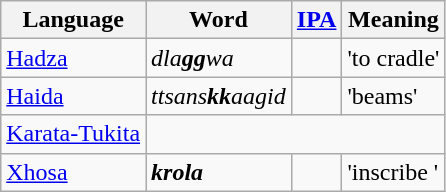<table class="wikitable">
<tr>
<th>Language</th>
<th>Word</th>
<th><a href='#'>IPA</a></th>
<th>Meaning</th>
</tr>
<tr>
<td><a href='#'>Hadza</a></td>
<td><em>dla<strong>gg</strong>wa</em></td>
<td></td>
<td>'to cradle'</td>
</tr>
<tr>
<td><a href='#'>Haida</a></td>
<td><em>ttsans<strong>kk</strong>aagid</em></td>
<td></td>
<td>'beams'</td>
</tr>
<tr>
<td><a href='#'>Karata-Tukita</a></td>
<td colspan=3 align=center></td>
</tr>
<tr>
<td><a href='#'>Xhosa</a></td>
<td><strong><em>kr<strong>ola<em></td>
<td></td>
<td>'inscribe '</td>
</tr>
</table>
